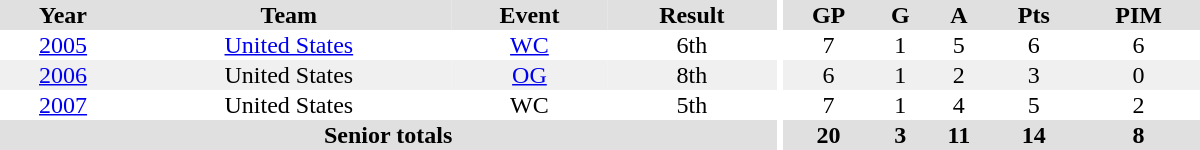<table border="0" cellpadding="1" cellspacing="0" style="text-align:center; width:50em">
<tr bgcolor="#e0e0e0">
<th>Year</th>
<th>Team</th>
<th>Event</th>
<th>Result</th>
<th rowspan="99" bgcolor="#ffffff"></th>
<th>GP</th>
<th>G</th>
<th>A</th>
<th>Pts</th>
<th>PIM</th>
</tr>
<tr>
<td><a href='#'>2005</a></td>
<td><a href='#'>United States</a></td>
<td><a href='#'>WC</a></td>
<td>6th</td>
<td>7</td>
<td>1</td>
<td>5</td>
<td>6</td>
<td>6</td>
</tr>
<tr bgcolor="#f0f0f0">
<td><a href='#'>2006</a></td>
<td>United States</td>
<td><a href='#'>OG</a></td>
<td>8th</td>
<td>6</td>
<td>1</td>
<td>2</td>
<td>3</td>
<td>0</td>
</tr>
<tr>
<td><a href='#'>2007</a></td>
<td>United States</td>
<td>WC</td>
<td>5th</td>
<td>7</td>
<td>1</td>
<td>4</td>
<td>5</td>
<td>2</td>
</tr>
<tr bgcolor="#e0e0e0">
<th colspan="4">Senior totals</th>
<th>20</th>
<th>3</th>
<th>11</th>
<th>14</th>
<th>8</th>
</tr>
</table>
